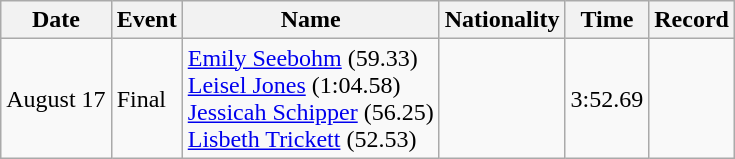<table class=wikitable>
<tr>
<th>Date</th>
<th>Event</th>
<th>Name</th>
<th>Nationality</th>
<th>Time</th>
<th>Record</th>
</tr>
<tr>
<td>August 17</td>
<td>Final</td>
<td><a href='#'>Emily Seebohm</a> (59.33)<br><a href='#'>Leisel Jones</a> (1:04.58)<br><a href='#'>Jessicah Schipper</a> (56.25)<br><a href='#'>Lisbeth Trickett</a> (52.53)</td>
<td align=left></td>
<td>3:52.69</td>
<td align=center></td>
</tr>
</table>
